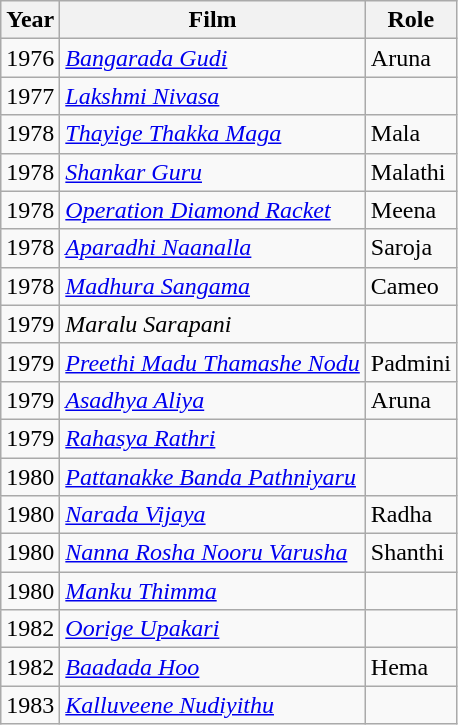<table class="wikitable sortable">
<tr>
<th>Year</th>
<th>Film</th>
<th>Role</th>
</tr>
<tr>
<td>1976</td>
<td><em><a href='#'>Bangarada Gudi</a></em></td>
<td>Aruna</td>
</tr>
<tr>
<td>1977</td>
<td><em><a href='#'>Lakshmi Nivasa</a></em></td>
<td></td>
</tr>
<tr>
<td>1978</td>
<td><em><a href='#'>Thayige Thakka Maga</a></em></td>
<td>Mala</td>
</tr>
<tr>
<td>1978</td>
<td><em><a href='#'>Shankar Guru</a></em></td>
<td>Malathi</td>
</tr>
<tr>
<td>1978</td>
<td><em><a href='#'>Operation Diamond Racket</a></em></td>
<td>Meena</td>
</tr>
<tr>
<td>1978</td>
<td><em><a href='#'>Aparadhi Naanalla</a></em></td>
<td>Saroja</td>
</tr>
<tr>
<td>1978</td>
<td><em><a href='#'>Madhura Sangama</a></em></td>
<td>Cameo</td>
</tr>
<tr>
<td>1979</td>
<td><em>Maralu Sarapani</em></td>
<td></td>
</tr>
<tr>
<td>1979</td>
<td><em><a href='#'>Preethi Madu Thamashe Nodu</a></em></td>
<td>Padmini</td>
</tr>
<tr>
<td>1979</td>
<td><em><a href='#'>Asadhya Aliya</a></em></td>
<td>Aruna</td>
</tr>
<tr>
<td>1979</td>
<td><em><a href='#'>Rahasya Rathri</a></em></td>
<td></td>
</tr>
<tr>
<td>1980</td>
<td><em><a href='#'>Pattanakke Banda Pathniyaru</a></em></td>
<td></td>
</tr>
<tr>
<td>1980</td>
<td><em><a href='#'>Narada Vijaya</a></em></td>
<td>Radha</td>
</tr>
<tr>
<td>1980</td>
<td><em><a href='#'>Nanna Rosha Nooru Varusha</a></em></td>
<td>Shanthi</td>
</tr>
<tr>
<td>1980</td>
<td><em><a href='#'>Manku Thimma</a></em></td>
<td></td>
</tr>
<tr>
<td>1982</td>
<td><em><a href='#'>Oorige Upakari</a></em></td>
<td></td>
</tr>
<tr>
<td>1982</td>
<td><em><a href='#'>Baadada Hoo</a></em></td>
<td>Hema</td>
</tr>
<tr>
<td>1983</td>
<td><em><a href='#'>Kalluveene Nudiyithu</a></em></td>
<td></td>
</tr>
</table>
